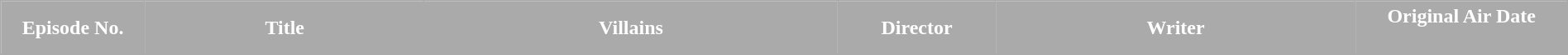<table class="wikitable plainrowheaders"  style="width:100%; background:#ffffff;">
<tr>
<th scope="col" style="background:#aaaaaa; color:#ffffff; width:100px;">Episode No.</th>
<th scope="col" style="background:#aaaaaa; color:#ffffff; width:200px;">Title</th>
<th scope="col" style="background:#aaaaaa; color:#ffffff; width:300px;">Villains</th>
<th scope="col" style="background:#aaaaaa; color:#ffffff; width:110px;">Director</th>
<th scope="col" style="background:#aaaaaa; color:#ffffff; width:260px;">Writer</th>
<th scope="col" style="background:#aaaaaa; color:#ffffff; width:150px;">Original Air Date<br>




<br>





</th>
</tr>
</table>
